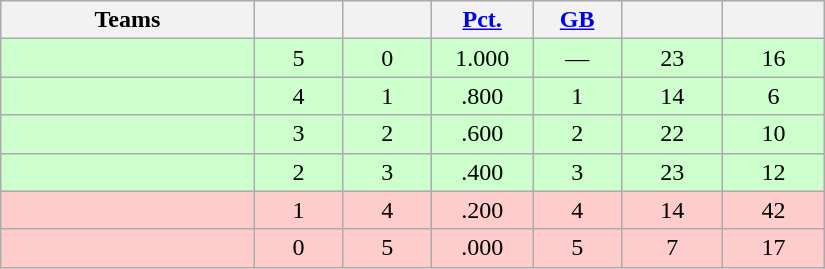<table class="wikitable" width="550" style="text-align:center;">
<tr>
<th width="20%">Teams</th>
<th width="7%"></th>
<th width="7%"></th>
<th width="8%"><a href='#'>Pct.</a></th>
<th width="7%"><a href='#'>GB</a></th>
<th width="8%"></th>
<th width="8%"></th>
</tr>
<tr style="background:#cfc;">
<td align=left></td>
<td>5</td>
<td>0</td>
<td>1.000</td>
<td>—</td>
<td>23</td>
<td>16</td>
</tr>
<tr style="background:#cfc;">
<td align=left></td>
<td>4</td>
<td>1</td>
<td>.800</td>
<td>1</td>
<td>14</td>
<td>6</td>
</tr>
<tr style="background:#cfc;">
<td align=left></td>
<td>3</td>
<td>2</td>
<td>.600</td>
<td>2</td>
<td>22</td>
<td>10</td>
</tr>
<tr style="background:#cfc;">
<td align=left></td>
<td>2</td>
<td>3</td>
<td>.400</td>
<td>3</td>
<td>23</td>
<td>12</td>
</tr>
<tr style="background:#fcc;">
<td align=left></td>
<td>1</td>
<td>4</td>
<td>.200</td>
<td>4</td>
<td>14</td>
<td>42</td>
</tr>
<tr style="background:#fcc;">
<td align=left></td>
<td>0</td>
<td>5</td>
<td>.000</td>
<td>5</td>
<td>7</td>
<td>17</td>
</tr>
</table>
